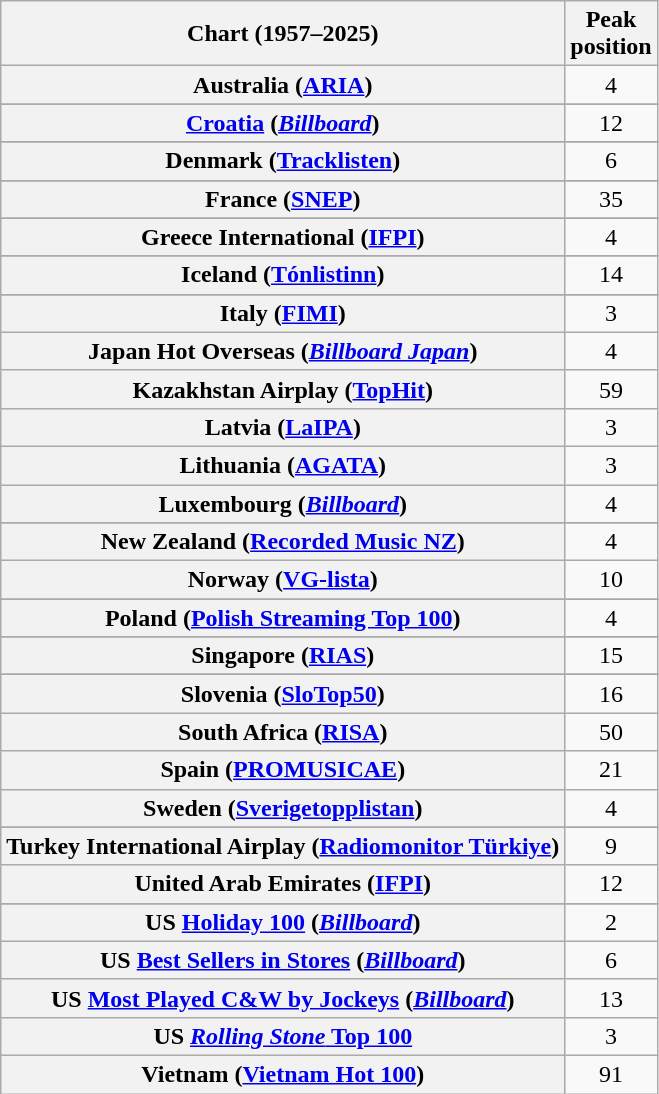<table class="wikitable sortable plainrowheaders" style="text-align:center">
<tr>
<th scope="col">Chart (1957–2025)</th>
<th scope="col">Peak<br>position</th>
</tr>
<tr>
<th scope="row">Australia (<a href='#'>ARIA</a>)</th>
<td>4</td>
</tr>
<tr>
</tr>
<tr>
</tr>
<tr>
</tr>
<tr>
</tr>
<tr>
<th scope="row"><a href='#'>Croatia</a> (<em><a href='#'>Billboard</a></em>)</th>
<td>12</td>
</tr>
<tr>
</tr>
<tr>
<th scope="row">Denmark (<a href='#'>Tracklisten</a>)</th>
<td>6</td>
</tr>
<tr>
</tr>
<tr>
<th scope="row">France (<a href='#'>SNEP</a>)</th>
<td>35</td>
</tr>
<tr>
</tr>
<tr>
</tr>
<tr>
<th scope="row">Greece International (<a href='#'>IFPI</a>)</th>
<td>4</td>
</tr>
<tr>
</tr>
<tr>
</tr>
<tr>
<th scope="row">Iceland (<a href='#'>Tónlistinn</a>)</th>
<td>14</td>
</tr>
<tr>
</tr>
<tr>
<th scope="row">Italy (<a href='#'>FIMI</a>)</th>
<td>3</td>
</tr>
<tr>
<th scope="row">Japan Hot Overseas (<em><a href='#'>Billboard Japan</a></em>)</th>
<td>4</td>
</tr>
<tr>
<th scope="row">Kazakhstan Airplay (<a href='#'>TopHit</a>)</th>
<td>59</td>
</tr>
<tr>
<th scope="row">Latvia (<a href='#'>LaIPA</a>)</th>
<td>3</td>
</tr>
<tr>
<th scope="row">Lithuania (<a href='#'>AGATA</a>)</th>
<td>3</td>
</tr>
<tr>
<th scope="row">Luxembourg (<em><a href='#'>Billboard</a></em>)</th>
<td>4</td>
</tr>
<tr>
</tr>
<tr>
<th scope="row">New Zealand (<a href='#'>Recorded Music NZ</a>)</th>
<td>4</td>
</tr>
<tr>
<th scope="row">Norway (<a href='#'>VG-lista</a>)</th>
<td>10</td>
</tr>
<tr>
</tr>
<tr>
<th scope="row">Poland (<a href='#'>Polish Streaming Top 100</a>)</th>
<td>4</td>
</tr>
<tr>
</tr>
<tr>
</tr>
<tr>
<th scope="row">Singapore (<a href='#'>RIAS</a>)</th>
<td>15</td>
</tr>
<tr>
</tr>
<tr>
<th scope="row">Slovenia (<a href='#'>SloTop50</a>)</th>
<td>16</td>
</tr>
<tr>
<th scope="row">South Africa (<a href='#'>RISA</a>)</th>
<td>50</td>
</tr>
<tr>
<th scope="row">Spain (<a href='#'>PROMUSICAE</a>)</th>
<td>21</td>
</tr>
<tr>
<th scope="row">Sweden (<a href='#'>Sverigetopplistan</a>)</th>
<td>4</td>
</tr>
<tr>
</tr>
<tr>
<th scope="row">Turkey International Airplay (<a href='#'>Radiomonitor Türkiye</a>)</th>
<td>9</td>
</tr>
<tr>
<th scope="row">United Arab Emirates (<a href='#'>IFPI</a>)</th>
<td>12</td>
</tr>
<tr>
</tr>
<tr>
</tr>
<tr>
</tr>
<tr>
</tr>
<tr>
</tr>
<tr>
</tr>
<tr>
<th scope="row">US <a href='#'>Holiday 100</a> (<em><a href='#'>Billboard</a></em>)</th>
<td>2</td>
</tr>
<tr>
<th scope="row">US <a href='#'>Best Sellers in Stores</a> (<em><a href='#'>Billboard</a></em>)</th>
<td>6</td>
</tr>
<tr>
<th scope="row">US <a href='#'>Most Played C&W by Jockeys</a> (<em><a href='#'>Billboard</a></em>)</th>
<td>13</td>
</tr>
<tr>
<th scope="row">US <a href='#'><em>Rolling Stone</em> Top 100</a></th>
<td>3</td>
</tr>
<tr>
<th scope="row">Vietnam (<a href='#'>Vietnam Hot 100</a>)</th>
<td>91</td>
</tr>
</table>
